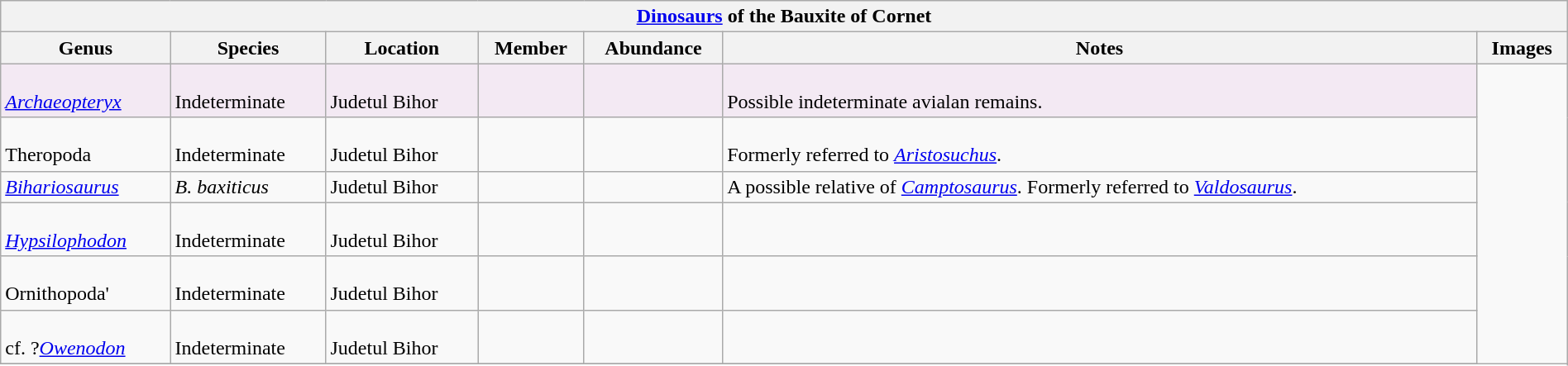<table class="wikitable" align="center" width="100%">
<tr>
<th colspan="7" align="center"><strong><a href='#'>Dinosaurs</a> of the Bauxite of Cornet</strong></th>
</tr>
<tr>
<th>Genus</th>
<th>Species</th>
<th>Location</th>
<th>Member</th>
<th>Abundance</th>
<th>Notes</th>
<th>Images</th>
</tr>
<tr>
<td style="background:#f3e9f3;"><br><em><a href='#'>Archaeopteryx</a></em></td>
<td style="background:#f3e9f3;"><br>Indeterminate</td>
<td style="background:#f3e9f3;"><br>Judetul Bihor</td>
<td style="background:#f3e9f3;"></td>
<td style="background:#f3e9f3;"></td>
<td style="background:#f3e9f3;"><br>Possible indeterminate avialan remains.</td>
<td rowspan="100"><br></td>
</tr>
<tr>
<td><br>Theropoda</td>
<td><br>Indeterminate</td>
<td><br>Judetul Bihor</td>
<td></td>
<td></td>
<td><br>Formerly referred to <em><a href='#'>Aristosuchus</a></em>.</td>
</tr>
<tr>
<td><em><a href='#'>Bihariosaurus</a></em></td>
<td><em>B. baxiticus</em></td>
<td>Judetul Bihor</td>
<td></td>
<td></td>
<td>A possible relative of <em><a href='#'>Camptosaurus</a></em>. Formerly referred to <em><a href='#'>Valdosaurus</a></em>.</td>
</tr>
<tr>
<td><br><em><a href='#'>Hypsilophodon</a></em></td>
<td><br>Indeterminate</td>
<td><br>Judetul Bihor</td>
<td></td>
<td></td>
<td></td>
</tr>
<tr>
<td><br>Ornithopoda'</td>
<td><br>Indeterminate</td>
<td><br>Judetul Bihor</td>
<td></td>
<td></td>
<td></td>
</tr>
<tr>
<td><br>cf. ?<em><a href='#'>Owenodon</a></em></td>
<td><br>Indeterminate</td>
<td><br>Judetul Bihor</td>
<td></td>
<td></td>
<td></td>
</tr>
<tr>
</tr>
</table>
